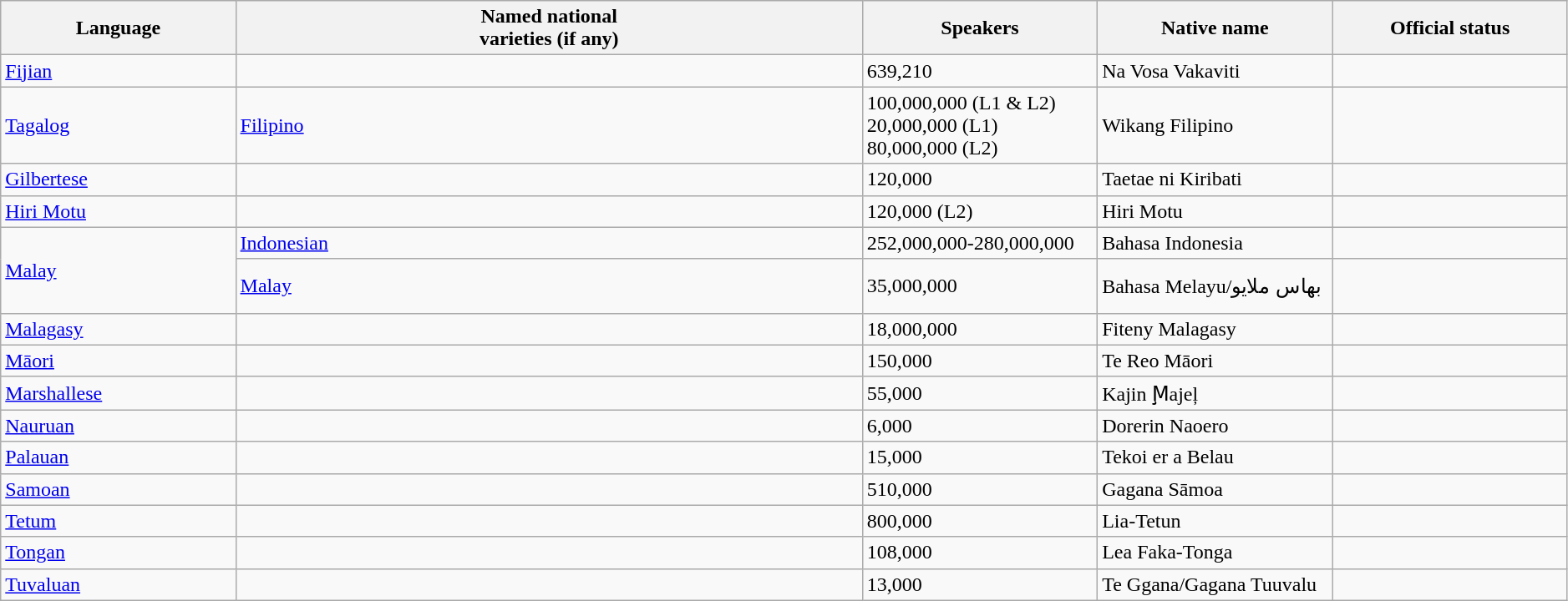<table class="wikitable sortable" style="width:99%;">
<tr>
<th width=15%>Language</th>
<th>Named national<br>varieties (if any)</th>
<th data-sort-type="number" width="15%">Speakers</th>
<th width=15%>Native name</th>
<th width=15%>Official status</th>
</tr>
<tr>
<td><a href='#'>Fijian</a></td>
<td></td>
<td>639,210</td>
<td>Na Vosa Vakaviti</td>
<td></td>
</tr>
<tr>
<td><a href='#'>Tagalog</a></td>
<td><a href='#'>Filipino</a></td>
<td>100,000,000 (L1 & L2)<br>20,000,000 (L1)<br>80,000,000 (L2)</td>
<td>Wikang Filipino</td>
<td></td>
</tr>
<tr>
<td><a href='#'>Gilbertese</a></td>
<td></td>
<td>120,000</td>
<td>Taetae ni Kiribati</td>
<td></td>
</tr>
<tr>
<td><a href='#'>Hiri Motu</a></td>
<td></td>
<td>120,000 (L2)</td>
<td>Hiri Motu</td>
<td></td>
</tr>
<tr>
<td rowspan="2"><a href='#'>Malay</a></td>
<td><a href='#'>Indonesian</a></td>
<td>252,000,000-280,000,000</td>
<td>Bahasa Indonesia</td>
<td></td>
</tr>
<tr>
<td><a href='#'>Malay</a></td>
<td>35,000,000</td>
<td>Bahasa Melayu/بهاس ملايو</td>
<td><br><br></td>
</tr>
<tr>
<td><a href='#'>Malagasy</a></td>
<td></td>
<td>18,000,000</td>
<td>Fiteny Malagasy</td>
<td></td>
</tr>
<tr>
<td><a href='#'>Māori</a></td>
<td></td>
<td>150,000</td>
<td>Te Reo Māori</td>
<td></td>
</tr>
<tr>
<td><a href='#'>Marshallese</a></td>
<td></td>
<td>55,000</td>
<td>Kajin M̧ajeļ</td>
<td></td>
</tr>
<tr>
<td><a href='#'>Nauruan</a></td>
<td></td>
<td>6,000</td>
<td>Dorerin Naoero</td>
<td></td>
</tr>
<tr>
<td><a href='#'>Palauan</a></td>
<td></td>
<td>15,000</td>
<td>Tekoi er a Belau</td>
<td></td>
</tr>
<tr>
<td><a href='#'>Samoan</a></td>
<td></td>
<td>510,000</td>
<td>Gagana Sāmoa</td>
<td></td>
</tr>
<tr>
<td><a href='#'>Tetum</a></td>
<td></td>
<td>800,000</td>
<td>Lia-Tetun</td>
<td><br></td>
</tr>
<tr>
<td><a href='#'>Tongan</a></td>
<td></td>
<td>108,000</td>
<td>Lea Faka-Tonga</td>
<td></td>
</tr>
<tr>
<td><a href='#'>Tuvaluan</a></td>
<td></td>
<td>13,000</td>
<td>Te Ggana/Gagana Tuuvalu</td>
<td></td>
</tr>
</table>
